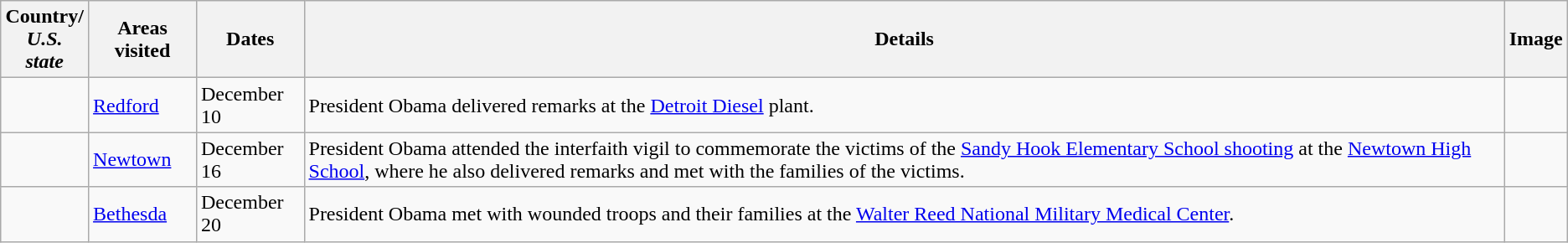<table class="wikitable">
<tr>
<th>Country/<br><em>U.S. state</em></th>
<th>Areas visited</th>
<th>Dates</th>
<th>Details</th>
<th>Image</th>
</tr>
<tr>
<td><em></em></td>
<td><a href='#'>Redford</a></td>
<td>December 10</td>
<td>President Obama delivered remarks at the <a href='#'>Detroit Diesel</a> plant.</td>
<td></td>
</tr>
<tr>
<td><em></em></td>
<td><a href='#'>Newtown</a></td>
<td>December 16</td>
<td>President Obama attended the interfaith vigil to commemorate the victims of the <a href='#'>Sandy Hook Elementary School shooting</a> at the <a href='#'>Newtown High School</a>, where he also delivered remarks and met with the families of the victims.</td>
<td></td>
</tr>
<tr>
<td><em></em></td>
<td><a href='#'>Bethesda</a></td>
<td>December 20</td>
<td>President Obama met with wounded troops and their families at the <a href='#'>Walter Reed National Military Medical Center</a>.</td>
<td></td>
</tr>
</table>
